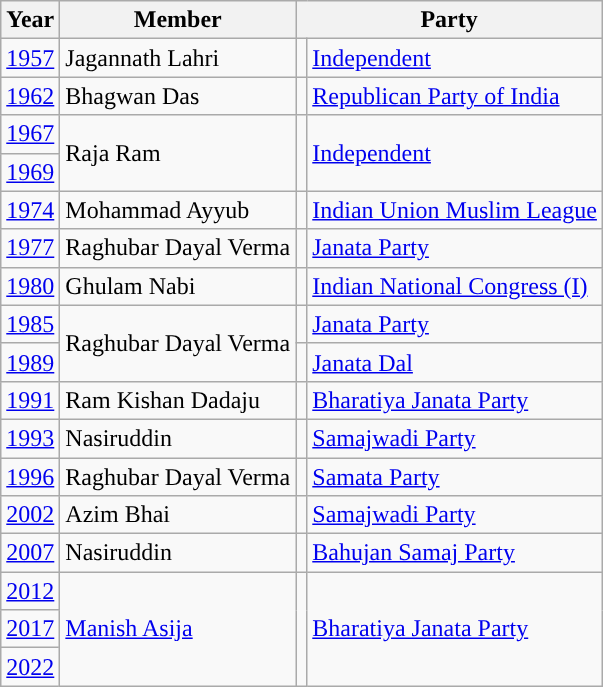<table class="wikitable">
<tr>
<th>Year</th>
<th>Member</th>
<th colspan="2">Party</th>
</tr>
<tr>
<td><a href='#'>1957</a></td>
<td>Jagannath Lahri</td>
<td style="background-color: "></td>
<td><a href='#'>Independent</a></td>
</tr>
<tr>
<td><a href='#'>1962</a></td>
<td>Bhagwan Das</td>
<td style="background-color: "></td>
<td><a href='#'>Republican Party of India</a></td>
</tr>
<tr>
<td><a href='#'>1967</a></td>
<td rowspan="2">Raja Ram</td>
<td rowspan="2" style="background-color: "></td>
<td rowspan="2"><a href='#'>Independent</a></td>
</tr>
<tr>
<td><a href='#'>1969</a></td>
</tr>
<tr>
<td><a href='#'>1974</a></td>
<td>Mohammad Ayyub</td>
<td style="background-color: "></td>
<td><a href='#'>Indian Union Muslim League</a></td>
</tr>
<tr>
<td><a href='#'>1977</a></td>
<td>Raghubar Dayal Verma</td>
<td style="background-color: "></td>
<td><a href='#'>Janata Party</a></td>
</tr>
<tr>
<td><a href='#'>1980</a></td>
<td>Ghulam Nabi</td>
<td style="background-color: "></td>
<td><a href='#'>Indian National Congress (I)</a></td>
</tr>
<tr>
<td><a href='#'>1985</a></td>
<td rowspan="2">Raghubar Dayal Verma</td>
<td style="background-color: "></td>
<td><a href='#'>Janata Party</a></td>
</tr>
<tr>
<td><a href='#'>1989</a></td>
<td style="background-color: "></td>
<td><a href='#'>Janata Dal</a></td>
</tr>
<tr>
<td><a href='#'>1991</a></td>
<td>Ram Kishan Dadaju</td>
<td style="background-color: "></td>
<td><a href='#'>Bharatiya Janata Party</a></td>
</tr>
<tr>
<td><a href='#'>1993</a></td>
<td>Nasiruddin</td>
<td style="background-color: "></td>
<td><a href='#'>Samajwadi Party</a></td>
</tr>
<tr>
<td><a href='#'>1996</a></td>
<td>Raghubar Dayal Verma</td>
<td style="background-color: "></td>
<td><a href='#'>Samata Party</a></td>
</tr>
<tr>
<td><a href='#'>2002</a></td>
<td>Azim Bhai</td>
<td style="background-color: "></td>
<td><a href='#'>Samajwadi Party</a></td>
</tr>
<tr>
<td><a href='#'>2007</a></td>
<td>Nasiruddin</td>
<td style="background-color: "></td>
<td><a href='#'>Bahujan Samaj Party</a></td>
</tr>
<tr>
<td><a href='#'>2012</a></td>
<td rowspan="3"><a href='#'>Manish Asija</a></td>
<td rowspan="3" style="background-color: "></td>
<td rowspan="3"><a href='#'>Bharatiya Janata Party</a></td>
</tr>
<tr>
<td><a href='#'>2017</a></td>
</tr>
<tr>
<td><a href='#'>2022</a></td>
</tr>
</table>
